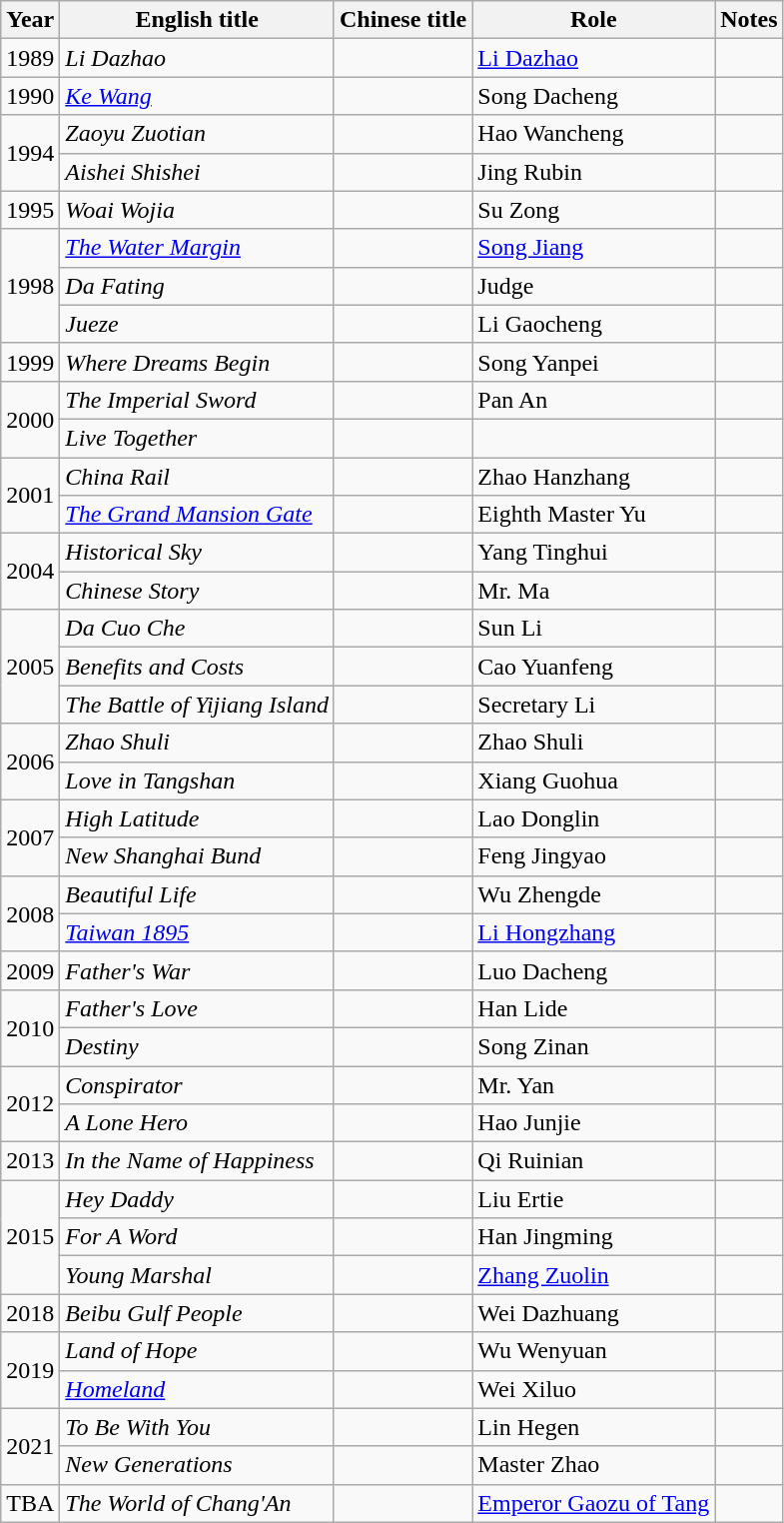<table class="wikitable">
<tr>
<th>Year</th>
<th>English title</th>
<th>Chinese title</th>
<th>Role</th>
<th>Notes</th>
</tr>
<tr>
<td>1989</td>
<td><em>Li Dazhao</em></td>
<td></td>
<td><a href='#'>Li Dazhao</a></td>
<td></td>
</tr>
<tr>
<td>1990</td>
<td><em><a href='#'>Ke Wang</a></em></td>
<td></td>
<td>Song Dacheng</td>
<td></td>
</tr>
<tr>
<td rowspan="2">1994</td>
<td><em>Zaoyu Zuotian</em></td>
<td></td>
<td>Hao Wancheng</td>
<td></td>
</tr>
<tr>
<td><em>Aishei Shishei</em></td>
<td></td>
<td>Jing Rubin</td>
<td></td>
</tr>
<tr>
<td>1995</td>
<td><em>Woai Wojia</em></td>
<td></td>
<td>Su Zong</td>
<td></td>
</tr>
<tr>
<td rowspan="3">1998</td>
<td><em><a href='#'>The Water Margin</a></em></td>
<td></td>
<td><a href='#'>Song Jiang</a></td>
<td></td>
</tr>
<tr>
<td><em>Da Fating</em></td>
<td></td>
<td>Judge</td>
<td></td>
</tr>
<tr>
<td><em>Jueze</em></td>
<td></td>
<td>Li Gaocheng</td>
<td></td>
</tr>
<tr>
<td>1999</td>
<td><em>Where Dreams Begin</em></td>
<td></td>
<td>Song Yanpei</td>
<td></td>
</tr>
<tr>
<td rowspan="2">2000</td>
<td><em>The Imperial Sword</em></td>
<td></td>
<td>Pan An</td>
<td></td>
</tr>
<tr>
<td><em>Live Together</em></td>
<td></td>
<td></td>
<td></td>
</tr>
<tr>
<td rowspan="2">2001</td>
<td><em>China Rail</em></td>
<td></td>
<td>Zhao Hanzhang</td>
<td></td>
</tr>
<tr>
<td><em><a href='#'>The Grand Mansion Gate</a></em></td>
<td></td>
<td>Eighth Master Yu</td>
<td></td>
</tr>
<tr>
<td rowspan="2">2004</td>
<td><em>Historical Sky</em></td>
<td></td>
<td>Yang Tinghui</td>
<td></td>
</tr>
<tr>
<td><em>Chinese Story</em></td>
<td></td>
<td>Mr. Ma</td>
<td></td>
</tr>
<tr>
<td rowspan="3">2005</td>
<td><em>Da Cuo Che</em></td>
<td></td>
<td>Sun Li</td>
<td></td>
</tr>
<tr>
<td><em>Benefits and Costs</em></td>
<td></td>
<td>Cao Yuanfeng</td>
<td></td>
</tr>
<tr>
<td><em>The Battle of Yijiang Island</em></td>
<td></td>
<td>Secretary Li</td>
<td></td>
</tr>
<tr>
<td rowspan="2">2006</td>
<td><em>Zhao Shuli</em></td>
<td></td>
<td>Zhao Shuli</td>
<td></td>
</tr>
<tr>
<td><em>Love in Tangshan</em></td>
<td></td>
<td>Xiang Guohua</td>
<td></td>
</tr>
<tr>
<td rowspan="2">2007</td>
<td><em>High Latitude</em></td>
<td></td>
<td>Lao Donglin</td>
<td></td>
</tr>
<tr>
<td><em>New Shanghai Bund</em></td>
<td></td>
<td>Feng Jingyao</td>
<td></td>
</tr>
<tr>
<td rowspan="2">2008</td>
<td><em>Beautiful Life</em></td>
<td></td>
<td>Wu Zhengde</td>
<td></td>
</tr>
<tr>
<td><em><a href='#'>Taiwan 1895</a></em></td>
<td></td>
<td><a href='#'>Li Hongzhang</a></td>
<td></td>
</tr>
<tr>
<td>2009</td>
<td><em>Father's War</em></td>
<td></td>
<td>Luo Dacheng</td>
<td></td>
</tr>
<tr>
<td rowspan="2">2010</td>
<td><em>Father's Love</em></td>
<td></td>
<td>Han Lide</td>
<td></td>
</tr>
<tr>
<td><em>Destiny</em></td>
<td></td>
<td>Song Zinan</td>
<td></td>
</tr>
<tr>
<td rowspan="2">2012</td>
<td><em>Conspirator</em></td>
<td></td>
<td>Mr. Yan</td>
<td></td>
</tr>
<tr>
<td><em>A Lone Hero</em></td>
<td></td>
<td>Hao Junjie</td>
<td></td>
</tr>
<tr>
<td>2013</td>
<td><em>In the Name of Happiness</em></td>
<td></td>
<td>Qi Ruinian</td>
<td></td>
</tr>
<tr>
<td rowspan="3">2015</td>
<td><em>Hey Daddy</em></td>
<td></td>
<td>Liu Ertie</td>
<td></td>
</tr>
<tr>
<td><em>For A Word</em></td>
<td></td>
<td>Han Jingming</td>
<td></td>
</tr>
<tr>
<td><em>Young Marshal</em></td>
<td></td>
<td><a href='#'>Zhang Zuolin</a></td>
<td></td>
</tr>
<tr>
<td>2018</td>
<td><em>Beibu Gulf People</em></td>
<td></td>
<td>Wei Dazhuang</td>
<td></td>
</tr>
<tr>
<td rowspan="2">2019</td>
<td><em>Land of Hope</em></td>
<td></td>
<td>Wu Wenyuan</td>
<td></td>
</tr>
<tr>
<td><em><a href='#'>Homeland</a></em></td>
<td></td>
<td>Wei Xiluo</td>
<td></td>
</tr>
<tr>
<td rowspan="2">2021</td>
<td><em>To Be With You</em></td>
<td></td>
<td>Lin Hegen</td>
<td></td>
</tr>
<tr>
<td><em>New Generations</em></td>
<td></td>
<td>Master Zhao</td>
<td></td>
</tr>
<tr>
<td>TBA</td>
<td><em>The World of Chang'An</em></td>
<td></td>
<td><a href='#'>Emperor Gaozu of Tang</a></td>
<td></td>
</tr>
</table>
